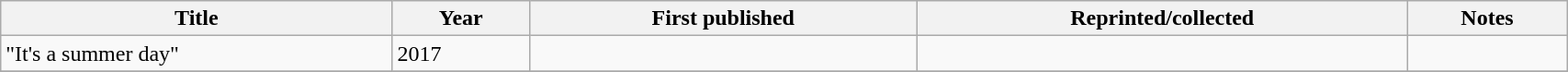<table class="wikitable sortable" width="90%">
<tr>
<th width="25%">Title</th>
<th>Year</th>
<th>First published</th>
<th>Reprinted/collected</th>
<th>Notes</th>
</tr>
<tr>
<td>"It's a summer day"</td>
<td>2017</td>
<td></td>
<td></td>
<td></td>
</tr>
<tr>
</tr>
</table>
